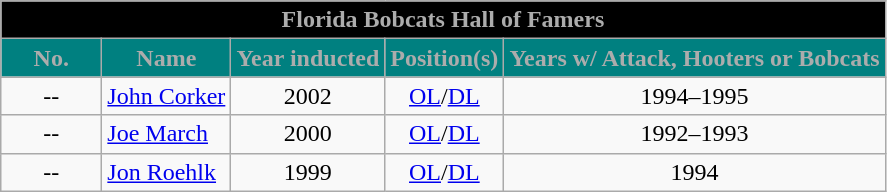<table class="wikitable sortable">
<tr>
<td colspan="5" style= "background: black; color: #ACACAC" align="center"><strong>Florida Bobcats Hall of Famers</strong></td>
</tr>
<tr>
<th width=60px style="background: #008080; color: #ACACAC">No.</th>
<th style="background: #008080; color: #ACACAC">Name</th>
<th style="background: #008080; color: #ACACAC">Year inducted</th>
<th style="background: #008080; color: #ACACAC">Position(s)</th>
<th style="background: #008080; color: #ACACAC">Years w/ Attack, Hooters or Bobcats</th>
</tr>
<tr>
<td style="text-align:center;">--</td>
<td><a href='#'>John Corker</a></td>
<td style="text-align:center;">2002</td>
<td style="text-align:center;"><a href='#'>OL</a>/<a href='#'>DL</a></td>
<td style="text-align:center;">1994–1995</td>
</tr>
<tr>
<td style="text-align:center;">--</td>
<td><a href='#'>Joe March</a></td>
<td style="text-align:center;">2000</td>
<td style="text-align:center;"><a href='#'>OL</a>/<a href='#'>DL</a></td>
<td style="text-align:center;">1992–1993</td>
</tr>
<tr>
<td style="text-align:center;">--</td>
<td><a href='#'>Jon Roehlk</a></td>
<td style="text-align:center;">1999</td>
<td style="text-align:center;"><a href='#'>OL</a>/<a href='#'>DL</a></td>
<td style="text-align:center;">1994</td>
</tr>
</table>
